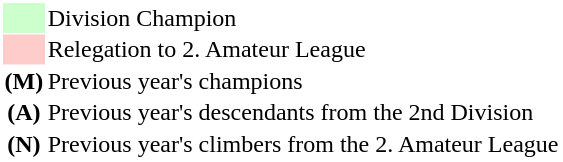<table style="border: 1px solid #ffffff; background-color: #ffffff" cellspacing="1" cellpadding="1">
<tr>
<td bgcolor="#ccffcc" width="20"></td>
<td>Division Champion</td>
</tr>
<tr>
<td bgcolor="#ffcccc"></td>
<td>Relegation to 2. Amateur League</td>
</tr>
<tr>
<th>(M)</th>
<td>Previous year's champions</td>
</tr>
<tr>
<th>(A)</th>
<td>Previous year's descendants from the 2nd Division</td>
</tr>
<tr>
<th>(N)</th>
<td>Previous year's climbers from the 2. Amateur League</td>
</tr>
</table>
